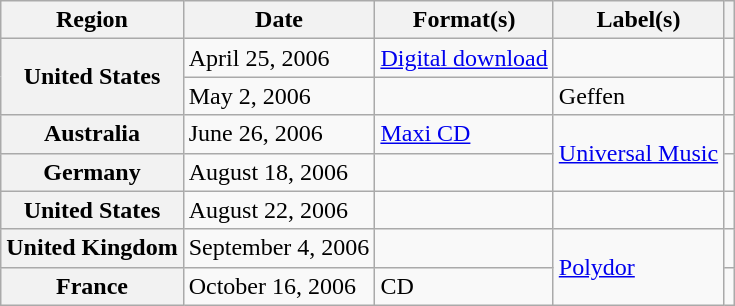<table class="wikitable plainrowheaders">
<tr>
<th scope="col">Region</th>
<th scope="col">Date</th>
<th scope="col">Format(s)</th>
<th scope="col">Label(s)</th>
<th scope="col"></th>
</tr>
<tr>
<th scope="row" rowspan="2">United States</th>
<td>April 25, 2006</td>
<td><a href='#'>Digital download</a></td>
<td></td>
<td></td>
</tr>
<tr>
<td>May 2, 2006</td>
<td></td>
<td>Geffen</td>
<td></td>
</tr>
<tr>
<th scope="row">Australia</th>
<td>June 26, 2006</td>
<td><a href='#'>Maxi CD</a></td>
<td rowspan="2"><a href='#'>Universal Music</a></td>
<td></td>
</tr>
<tr>
<th scope="row">Germany</th>
<td>August 18, 2006</td>
<td></td>
<td></td>
</tr>
<tr>
<th scope="row">United States</th>
<td>August 22, 2006</td>
<td></td>
<td></td>
<td></td>
</tr>
<tr>
<th scope="row">United Kingdom</th>
<td>September 4, 2006</td>
<td></td>
<td rowspan="2"><a href='#'>Polydor</a></td>
<td></td>
</tr>
<tr>
<th scope="row">France</th>
<td>October 16, 2006</td>
<td>CD</td>
<td></td>
</tr>
</table>
